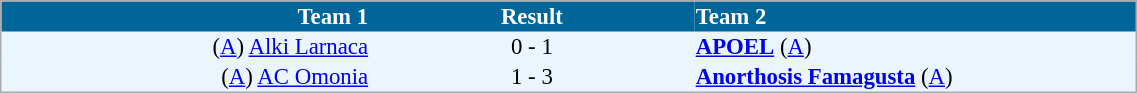<table cellspacing="0" style="background: #EBF5FF; border: 1px #aaa solid; border-collapse: collapse; font-size: 95%;" width=60%>
<tr bgcolor=#006699 style="color:white;">
<th width=25% align="right">Team 1</th>
<th width=22% align="center">Result</th>
<th width=30% align="left">Team 2</th>
</tr>
<tr>
<td align=right>(<a href='#'>A</a>) <a href='#'>Alki Larnaca</a></td>
<td align=center>0 - 1</td>
<td align=left><strong><a href='#'>APOEL</a></strong> (<a href='#'>A</a>)</td>
</tr>
<tr>
<td align=right>(<a href='#'>A</a>) <a href='#'>AC Omonia</a></td>
<td align=center>1 - 3</td>
<td align=left><strong><a href='#'>Anorthosis Famagusta</a></strong> (<a href='#'>A</a>)</td>
</tr>
<tr>
</tr>
</table>
